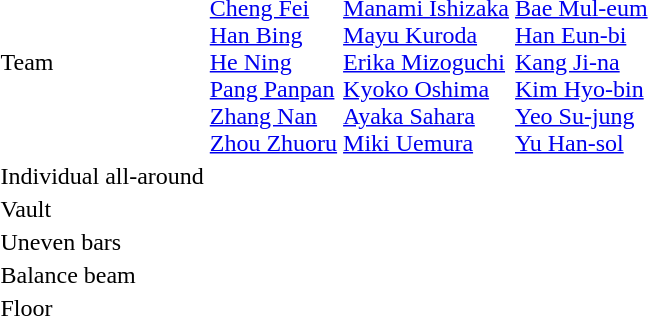<table>
<tr>
<td>Team<br></td>
<td><br><a href='#'>Cheng Fei</a><br><a href='#'>Han Bing</a><br><a href='#'>He Ning</a><br><a href='#'>Pang Panpan</a><br><a href='#'>Zhang Nan</a><br><a href='#'>Zhou Zhuoru</a></td>
<td><br><a href='#'>Manami Ishizaka</a><br><a href='#'>Mayu Kuroda</a><br><a href='#'>Erika Mizoguchi</a><br><a href='#'>Kyoko Oshima</a><br><a href='#'>Ayaka Sahara</a><br><a href='#'>Miki Uemura</a></td>
<td><br><a href='#'>Bae Mul-eum</a><br><a href='#'>Han Eun-bi</a><br><a href='#'>Kang Ji-na</a><br><a href='#'>Kim Hyo-bin</a><br><a href='#'>Yeo Su-jung</a><br><a href='#'>Yu Han-sol</a></td>
</tr>
<tr>
<td>Individual all-around<br></td>
<td></td>
<td></td>
<td></td>
</tr>
<tr>
<td>Vault<br></td>
<td></td>
<td></td>
<td></td>
</tr>
<tr>
<td>Uneven bars<br></td>
<td></td>
<td></td>
<td></td>
</tr>
<tr>
<td>Balance beam<br></td>
<td></td>
<td></td>
<td></td>
</tr>
<tr>
<td>Floor<br></td>
<td></td>
<td></td>
<td></td>
</tr>
</table>
